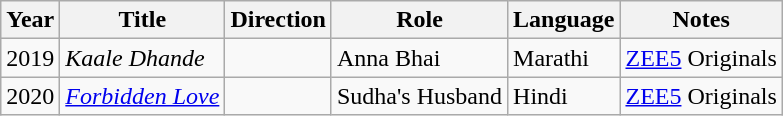<table class="wikitable sortable">
<tr>
<th>Year</th>
<th>Title</th>
<th>Direction</th>
<th>Role</th>
<th>Language</th>
<th>Notes</th>
</tr>
<tr>
<td>2019</td>
<td><em>Kaale Dhande</em></td>
<td></td>
<td>Anna Bhai</td>
<td>Marathi</td>
<td><a href='#'>ZEE5</a> Originals</td>
</tr>
<tr>
<td>2020</td>
<td><a href='#'><em>Forbidden Love</em></a></td>
<td></td>
<td>Sudha's Husband</td>
<td>Hindi</td>
<td><a href='#'>ZEE5</a> Originals</td>
</tr>
</table>
